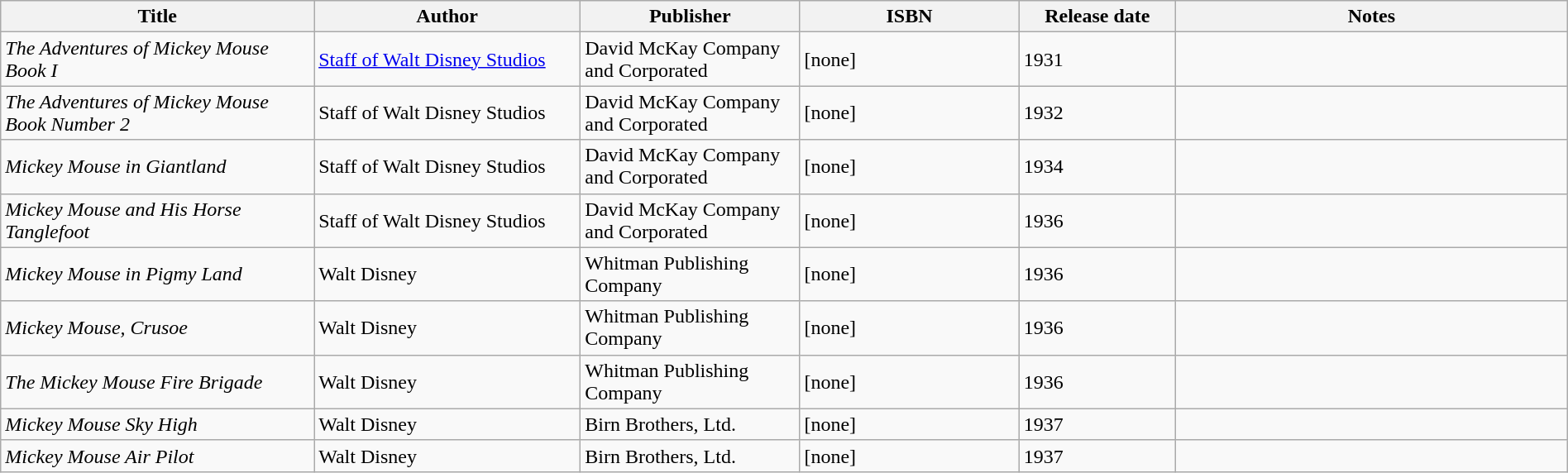<table class="wikitable" width=100%>
<tr>
<th width=20%>Title</th>
<th width=17%>Author</th>
<th width=14%>Publisher</th>
<th width=14%>ISBN</th>
<th width=10%>Release date</th>
<th width=25%>Notes</th>
</tr>
<tr>
<td><em>The Adventures of Mickey Mouse Book I</em></td>
<td><a href='#'>Staff of Walt Disney Studios</a></td>
<td>David McKay Company and Corporated</td>
<td>[none]</td>
<td>1931</td>
<td></td>
</tr>
<tr>
<td><em>The Adventures of Mickey Mouse Book Number 2</em></td>
<td>Staff of Walt Disney Studios</td>
<td>David McKay Company and Corporated</td>
<td>[none]</td>
<td>1932</td>
<td></td>
</tr>
<tr>
<td><em>Mickey Mouse in Giantland</em></td>
<td>Staff of Walt Disney Studios</td>
<td>David McKay Company and Corporated</td>
<td>[none]</td>
<td>1934</td>
<td></td>
</tr>
<tr>
<td><em>Mickey Mouse and His Horse Tanglefoot</em></td>
<td>Staff of Walt Disney Studios</td>
<td>David McKay Company and Corporated</td>
<td>[none]</td>
<td>1936</td>
<td></td>
</tr>
<tr>
<td><em>Mickey Mouse in Pigmy Land</em></td>
<td>Walt Disney</td>
<td>Whitman Publishing Company</td>
<td>[none]</td>
<td>1936</td>
<td></td>
</tr>
<tr>
<td><em>Mickey Mouse, Crusoe</em></td>
<td>Walt Disney</td>
<td>Whitman Publishing Company</td>
<td>[none]</td>
<td>1936</td>
<td></td>
</tr>
<tr>
<td><em>The Mickey Mouse Fire Brigade</em></td>
<td>Walt Disney</td>
<td>Whitman Publishing Company</td>
<td>[none]</td>
<td>1936</td>
<td></td>
</tr>
<tr>
<td><em>Mickey Mouse Sky High</em></td>
<td>Walt Disney</td>
<td>Birn Brothers, Ltd.</td>
<td>[none]</td>
<td>1937</td>
<td></td>
</tr>
<tr>
<td><em>Mickey Mouse Air Pilot</em></td>
<td>Walt Disney</td>
<td>Birn Brothers, Ltd.</td>
<td>[none]</td>
<td>1937</td>
<td></td>
</tr>
</table>
